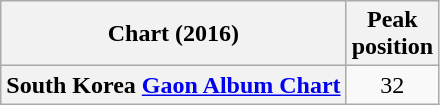<table class="wikitable sortable plainrowheaders">
<tr>
<th>Chart (2016)</th>
<th>Peak<br>position</th>
</tr>
<tr>
<th scope="row">South Korea <a href='#'>Gaon Album Chart</a></th>
<td align="center">32</td>
</tr>
</table>
